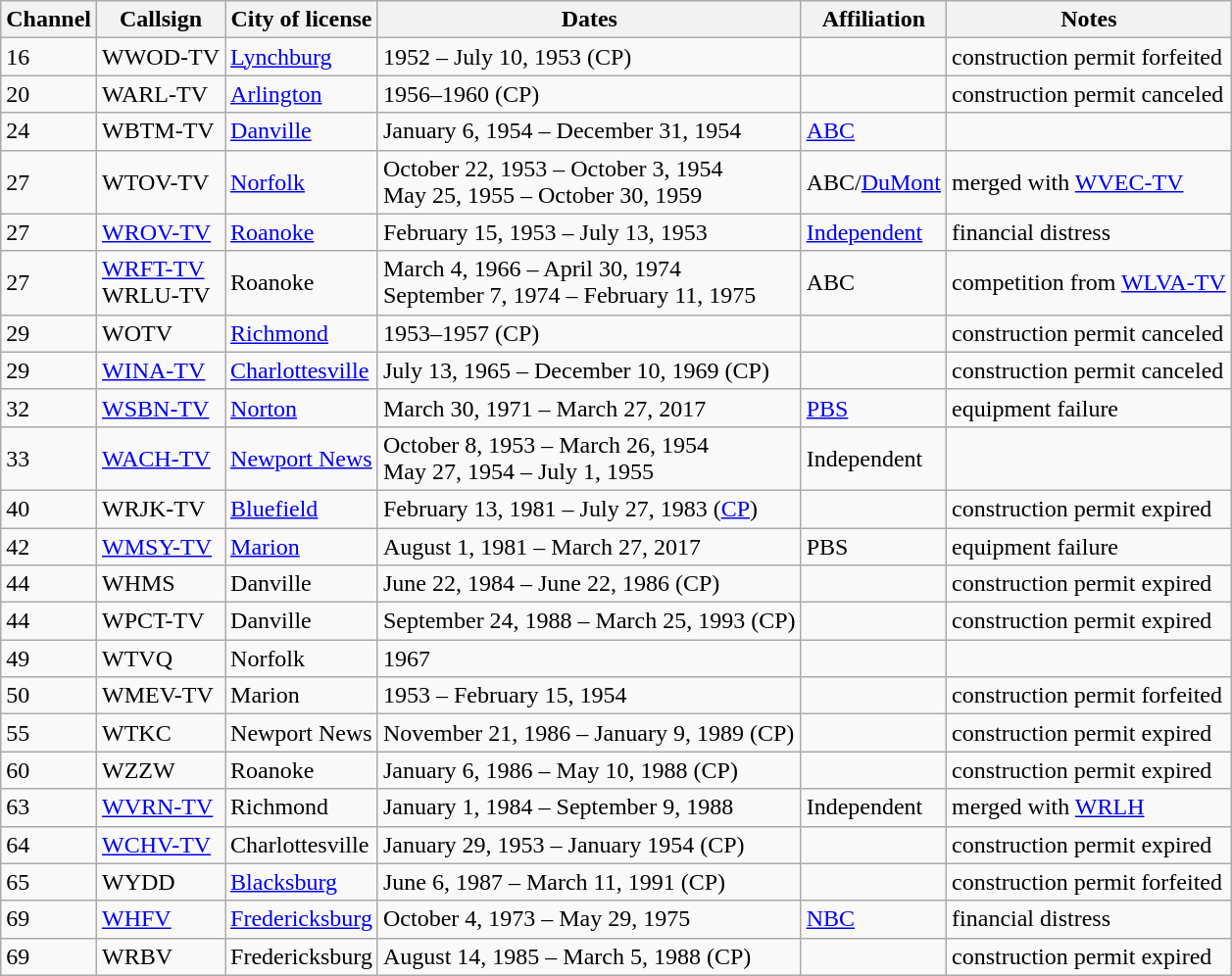<table class="wikitable">
<tr>
<th>Channel</th>
<th>Callsign</th>
<th>City of license</th>
<th>Dates</th>
<th>Affiliation</th>
<th>Notes</th>
</tr>
<tr>
<td>16</td>
<td>WWOD-TV</td>
<td><a href='#'>Lynchburg</a></td>
<td>1952 – July 10, 1953 (CP)</td>
<td></td>
<td>construction permit forfeited</td>
</tr>
<tr>
<td>20</td>
<td>WARL-TV</td>
<td><a href='#'>Arlington</a></td>
<td>1956–1960 (CP)</td>
<td></td>
<td>construction permit canceled</td>
</tr>
<tr>
<td>24</td>
<td>WBTM-TV</td>
<td><a href='#'>Danville</a></td>
<td>January 6, 1954 – December 31, 1954</td>
<td><a href='#'>ABC</a></td>
<td></td>
</tr>
<tr>
<td>27</td>
<td>WTOV-TV</td>
<td><a href='#'>Norfolk</a></td>
<td>October 22, 1953 – October 3, 1954<br>May 25, 1955 – October 30, 1959</td>
<td>ABC/<a href='#'>DuMont</a></td>
<td>merged with <a href='#'>WVEC-TV</a></td>
</tr>
<tr>
<td>27</td>
<td><a href='#'>WROV-TV</a></td>
<td><a href='#'>Roanoke</a></td>
<td>February 15, 1953 – July 13, 1953</td>
<td><a href='#'>Independent</a></td>
<td>financial distress</td>
</tr>
<tr>
<td>27</td>
<td><a href='#'>WRFT-TV</a><br>WRLU-TV</td>
<td>Roanoke</td>
<td>March 4, 1966 – April 30, 1974<br>September 7, 1974 – February 11, 1975</td>
<td>ABC</td>
<td>competition from <a href='#'>WLVA-TV</a></td>
</tr>
<tr>
<td>29</td>
<td>WOTV</td>
<td><a href='#'>Richmond</a></td>
<td>1953–1957 (CP)</td>
<td></td>
<td>construction permit canceled</td>
</tr>
<tr>
<td>29</td>
<td><a href='#'>WINA-TV</a></td>
<td><a href='#'>Charlottesville</a></td>
<td>July 13, 1965 – December 10, 1969 (CP)</td>
<td></td>
<td>construction permit canceled</td>
</tr>
<tr>
<td>32</td>
<td><a href='#'>WSBN-TV</a></td>
<td><a href='#'>Norton</a></td>
<td>March 30, 1971 – March 27, 2017</td>
<td><a href='#'>PBS</a></td>
<td>equipment failure</td>
</tr>
<tr>
<td>33</td>
<td><a href='#'>WACH-TV</a></td>
<td><a href='#'>Newport News</a></td>
<td>October 8, 1953 – March 26, 1954<br>May 27, 1954 – July 1, 1955</td>
<td>Independent</td>
<td></td>
</tr>
<tr>
<td>40</td>
<td>WRJK-TV</td>
<td><a href='#'>Bluefield</a></td>
<td>February 13, 1981 – July 27, 1983 (<a href='#'>CP</a>)</td>
<td></td>
<td>construction permit expired</td>
</tr>
<tr>
<td>42</td>
<td><a href='#'>WMSY-TV</a></td>
<td><a href='#'>Marion</a></td>
<td>August 1, 1981 – March 27, 2017</td>
<td>PBS</td>
<td>equipment failure</td>
</tr>
<tr>
<td>44</td>
<td>WHMS</td>
<td>Danville</td>
<td>June 22, 1984 – June 22, 1986 (CP)</td>
<td></td>
<td>construction permit expired</td>
</tr>
<tr>
<td>44</td>
<td>WPCT-TV</td>
<td>Danville</td>
<td>September 24, 1988 – March 25, 1993 (CP)</td>
<td></td>
<td>construction permit expired</td>
</tr>
<tr>
<td>49</td>
<td>WTVQ</td>
<td>Norfolk</td>
<td>1967</td>
<td></td>
<td></td>
</tr>
<tr>
<td>50</td>
<td>WMEV-TV</td>
<td>Marion</td>
<td>1953 – February 15, 1954</td>
<td></td>
<td>construction permit forfeited</td>
</tr>
<tr>
<td>55</td>
<td>WTKC</td>
<td>Newport News</td>
<td>November 21, 1986 – January 9, 1989 (CP)</td>
<td></td>
<td>construction permit expired</td>
</tr>
<tr>
<td>60</td>
<td>WZZW</td>
<td>Roanoke</td>
<td>January 6, 1986 – May 10, 1988 (CP)</td>
<td></td>
<td>construction permit expired</td>
</tr>
<tr>
<td>63</td>
<td><a href='#'>WVRN-TV</a></td>
<td>Richmond</td>
<td>January 1, 1984 – September 9, 1988</td>
<td>Independent</td>
<td>merged with <a href='#'>WRLH</a></td>
</tr>
<tr>
<td>64</td>
<td><a href='#'>WCHV-TV</a></td>
<td>Charlottesville</td>
<td>January 29, 1953 – January 1954 (CP)</td>
<td></td>
<td>construction permit expired</td>
</tr>
<tr>
<td>65</td>
<td>WYDD</td>
<td><a href='#'>Blacksburg</a></td>
<td>June 6, 1987 – March 11, 1991 (CP)</td>
<td></td>
<td>construction permit forfeited</td>
</tr>
<tr>
<td>69</td>
<td><a href='#'>WHFV</a></td>
<td><a href='#'>Fredericksburg</a></td>
<td>October 4, 1973 – May 29, 1975</td>
<td><a href='#'>NBC</a></td>
<td>financial distress</td>
</tr>
<tr>
<td>69</td>
<td>WRBV</td>
<td>Fredericksburg</td>
<td>August 14, 1985 – March 5, 1988 (CP)</td>
<td></td>
<td>construction permit expired</td>
</tr>
</table>
